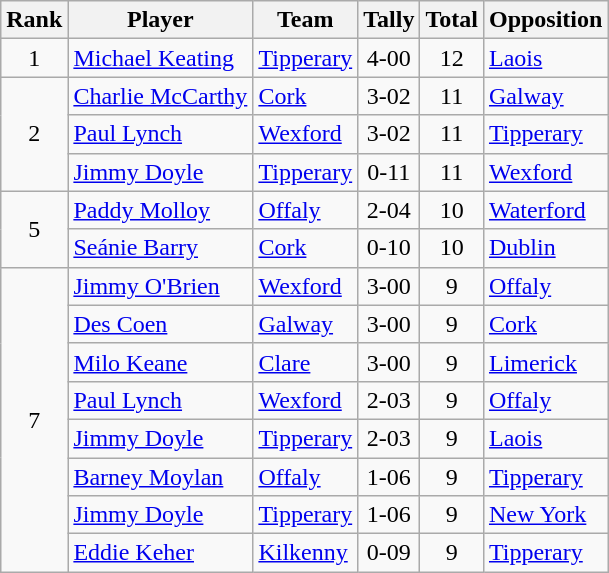<table class="wikitable">
<tr>
<th>Rank</th>
<th>Player</th>
<th>Team</th>
<th>Tally</th>
<th>Total</th>
<th>Opposition</th>
</tr>
<tr>
<td rowspan=1 align=center>1</td>
<td><a href='#'>Michael Keating</a></td>
<td><a href='#'>Tipperary</a></td>
<td align=center>4-00</td>
<td align=center>12</td>
<td><a href='#'>Laois</a></td>
</tr>
<tr>
<td rowspan=3 align=center>2</td>
<td><a href='#'>Charlie McCarthy</a></td>
<td><a href='#'>Cork</a></td>
<td align=center>3-02</td>
<td align=center>11</td>
<td><a href='#'>Galway</a></td>
</tr>
<tr>
<td><a href='#'>Paul Lynch</a></td>
<td><a href='#'>Wexford</a></td>
<td align=center>3-02</td>
<td align=center>11</td>
<td><a href='#'>Tipperary</a></td>
</tr>
<tr>
<td><a href='#'>Jimmy Doyle</a></td>
<td><a href='#'>Tipperary</a></td>
<td align=center>0-11</td>
<td align=center>11</td>
<td><a href='#'>Wexford</a></td>
</tr>
<tr>
<td rowspan=2 align=center>5</td>
<td><a href='#'>Paddy Molloy</a></td>
<td><a href='#'>Offaly</a></td>
<td align=center>2-04</td>
<td align=center>10</td>
<td><a href='#'>Waterford</a></td>
</tr>
<tr>
<td><a href='#'>Seánie Barry</a></td>
<td><a href='#'>Cork</a></td>
<td align=center>0-10</td>
<td align=center>10</td>
<td><a href='#'>Dublin</a></td>
</tr>
<tr>
<td rowspan=8 align=center>7</td>
<td><a href='#'>Jimmy O'Brien</a></td>
<td><a href='#'>Wexford</a></td>
<td align=center>3-00</td>
<td align=center>9</td>
<td><a href='#'>Offaly</a></td>
</tr>
<tr>
<td><a href='#'>Des Coen</a></td>
<td><a href='#'>Galway</a></td>
<td align=center>3-00</td>
<td align=center>9</td>
<td><a href='#'>Cork</a></td>
</tr>
<tr>
<td><a href='#'>Milo Keane</a></td>
<td><a href='#'>Clare</a></td>
<td align=center>3-00</td>
<td align=center>9</td>
<td><a href='#'>Limerick</a></td>
</tr>
<tr>
<td><a href='#'>Paul Lynch</a></td>
<td><a href='#'>Wexford</a></td>
<td align=center>2-03</td>
<td align=center>9</td>
<td><a href='#'>Offaly</a></td>
</tr>
<tr>
<td><a href='#'>Jimmy Doyle</a></td>
<td><a href='#'>Tipperary</a></td>
<td align=center>2-03</td>
<td align=center>9</td>
<td><a href='#'>Laois</a></td>
</tr>
<tr>
<td><a href='#'>Barney Moylan</a></td>
<td><a href='#'>Offaly</a></td>
<td align=center>1-06</td>
<td align=center>9</td>
<td><a href='#'>Tipperary</a></td>
</tr>
<tr>
<td><a href='#'>Jimmy Doyle</a></td>
<td><a href='#'>Tipperary</a></td>
<td align=center>1-06</td>
<td align=center>9</td>
<td><a href='#'>New York</a></td>
</tr>
<tr>
<td><a href='#'>Eddie Keher</a></td>
<td><a href='#'>Kilkenny</a></td>
<td align=center>0-09</td>
<td align=center>9</td>
<td><a href='#'>Tipperary</a></td>
</tr>
</table>
